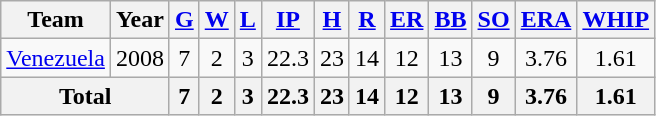<table class="wikitable sortable" style="text-align:center">
<tr>
<th>Team</th>
<th>Year</th>
<th><a href='#'>G</a></th>
<th><a href='#'>W</a></th>
<th><a href='#'>L</a></th>
<th><a href='#'>IP</a></th>
<th><a href='#'>H</a></th>
<th><a href='#'>R</a></th>
<th><a href='#'>ER</a></th>
<th><a href='#'>BB</a></th>
<th><a href='#'>SO</a></th>
<th><a href='#'>ERA</a></th>
<th><a href='#'>WHIP</a></th>
</tr>
<tr>
<td><a href='#'>Venezuela</a></td>
<td>2008</td>
<td>7</td>
<td>2</td>
<td>3</td>
<td>22.3</td>
<td>23</td>
<td>14</td>
<td>12</td>
<td>13</td>
<td>9</td>
<td>3.76</td>
<td>1.61</td>
</tr>
<tr>
<th colspan=2>Total</th>
<th>7</th>
<th>2</th>
<th>3</th>
<th>22.3</th>
<th>23</th>
<th>14</th>
<th>12</th>
<th>13</th>
<th>9</th>
<th>3.76</th>
<th>1.61</th>
</tr>
</table>
